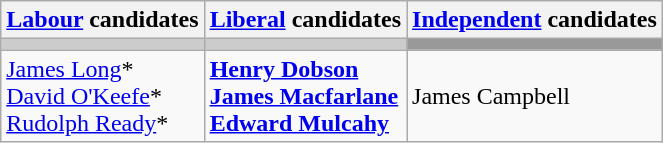<table class="wikitable">
<tr>
<th><a href='#'>Labour</a> candidates</th>
<th><a href='#'>Liberal</a> candidates</th>
<th><a href='#'>Independent</a> candidates</th>
</tr>
<tr bgcolor="#cccccc">
<td></td>
<td></td>
<td bgcolor="#999999"></td>
</tr>
<tr>
<td><a href='#'>James Long</a>*<br><a href='#'>David O'Keefe</a>*<br><a href='#'>Rudolph Ready</a>*</td>
<td><strong><a href='#'>Henry Dobson</a></strong><br><strong><a href='#'>James Macfarlane</a></strong><br><strong><a href='#'>Edward Mulcahy</a></strong></td>
<td>James Campbell</td>
</tr>
</table>
